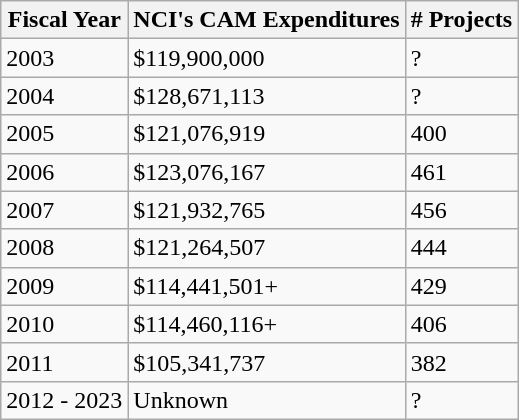<table class="wikitable">
<tr>
<th>Fiscal Year</th>
<th>NCI's CAM Expenditures</th>
<th># Projects</th>
</tr>
<tr>
<td>2003</td>
<td>$119,900,000</td>
<td>?</td>
</tr>
<tr>
<td>2004</td>
<td>$128,671,113</td>
<td>?</td>
</tr>
<tr>
<td>2005</td>
<td>$121,076,919</td>
<td>400</td>
</tr>
<tr>
<td>2006</td>
<td>$123,076,167</td>
<td>461</td>
</tr>
<tr>
<td>2007</td>
<td>$121,932,765</td>
<td>456</td>
</tr>
<tr>
<td>2008</td>
<td>$121,264,507</td>
<td>444</td>
</tr>
<tr>
<td>2009</td>
<td>$114,441,501+</td>
<td>429</td>
</tr>
<tr>
<td>2010</td>
<td>$114,460,116+</td>
<td>406</td>
</tr>
<tr>
<td>2011</td>
<td>$105,341,737</td>
<td>382</td>
</tr>
<tr>
<td>2012 - 2023</td>
<td>Unknown</td>
<td>?</td>
</tr>
</table>
